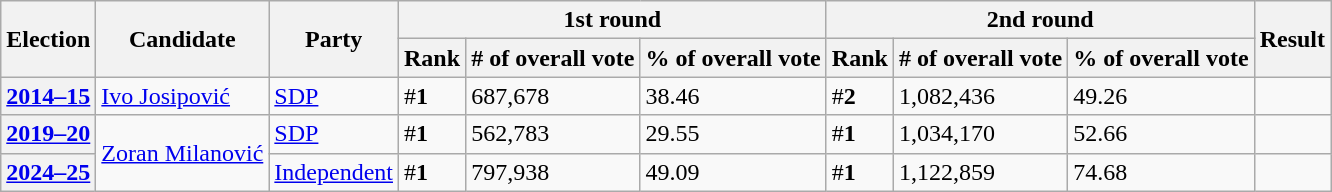<table class=wikitable>
<tr>
<th rowspan=2>Election</th>
<th rowspan=2>Candidate</th>
<th rowspan=2>Party</th>
<th colspan=3>1st round</th>
<th colspan=3>2nd round</th>
<th rowspan=2>Result</th>
</tr>
<tr>
<th>Rank</th>
<th># of overall vote</th>
<th>% of overall vote</th>
<th>Rank</th>
<th># of overall vote</th>
<th>% of overall vote</th>
</tr>
<tr>
<th><a href='#'>2014–15</a></th>
<td><a href='#'>Ivo Josipović</a></td>
<td><a href='#'>SDP</a></td>
<td>#<strong>1</strong></td>
<td>687,678</td>
<td>38.46</td>
<td>#<strong>2</strong></td>
<td>1,082,436</td>
<td>49.26</td>
<td></td>
</tr>
<tr>
<th><a href='#'>2019–20</a></th>
<td Rowspan=2><a href='#'>Zoran Milanović</a></td>
<td><a href='#'>SDP</a></td>
<td>#<strong>1</strong></td>
<td>562,783</td>
<td>29.55</td>
<td>#<strong>1</strong></td>
<td>1,034,170</td>
<td>52.66</td>
<td></td>
</tr>
<tr>
<th><a href='#'>2024–25</a></th>
<td><a href='#'>Independent</a></td>
<td>#<strong>1</strong></td>
<td>797,938</td>
<td>49.09</td>
<td>#<strong>1</strong></td>
<td>1,122,859</td>
<td>74.68</td>
<td></td>
</tr>
</table>
